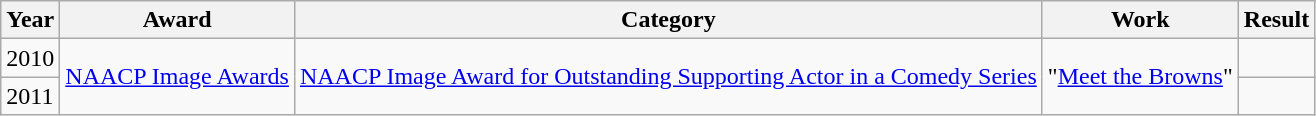<table class="wikitable">
<tr>
<th>Year</th>
<th>Award</th>
<th>Category</th>
<th>Work</th>
<th>Result</th>
</tr>
<tr>
<td>2010</td>
<td rowspan="2"><a href='#'>NAACP Image Awards</a></td>
<td rowspan="2"><a href='#'>NAACP Image Award for Outstanding Supporting Actor in a Comedy Series</a></td>
<td rowspan="2">"<a href='#'>Meet the Browns</a>"</td>
<td></td>
</tr>
<tr>
<td>2011</td>
<td></td>
</tr>
</table>
